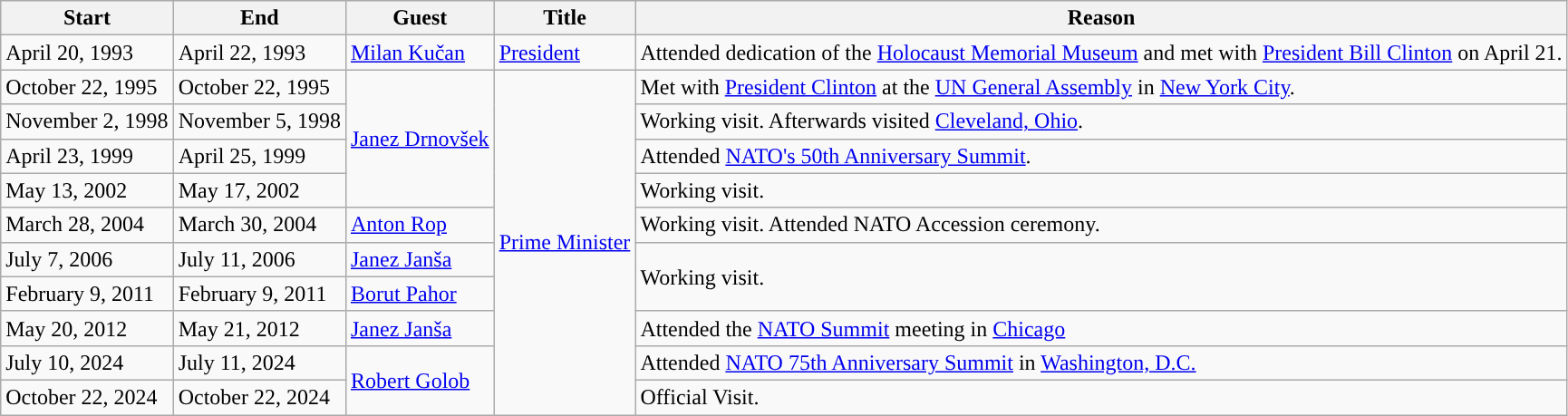<table class="wikitable sortable">
<tr>
<th>Start</th>
<th>End</th>
<th>Guest</th>
<th>Title</th>
<th>Reason</th>
</tr>
<tr>
<td>April 20, 1993</td>
<td>April 22, 1993</td>
<td><a href='#'>Milan Kučan</a></td>
<td><a href='#'>President</a></td>
<td>Attended dedication of the <a href='#'>Holocaust Memorial Museum</a> and met with <a href='#'>President Bill Clinton</a> on April 21.</td>
</tr>
<tr>
<td>October 22, 1995</td>
<td>October 22, 1995</td>
<td rowspan=4><a href='#'>Janez Drnovšek</a></td>
<td rowspan=10><a href='#'>Prime Minister</a></td>
<td>Met with <a href='#'>President Clinton</a> at the <a href='#'>UN General Assembly</a> in <a href='#'>New York City</a>.</td>
</tr>
<tr>
<td>November 2, 1998</td>
<td>November 5, 1998</td>
<td>Working visit. Afterwards visited <a href='#'>Cleveland, Ohio</a>.</td>
</tr>
<tr>
<td>April 23, 1999</td>
<td>April 25, 1999</td>
<td>Attended <a href='#'>NATO's 50th Anniversary Summit</a>.</td>
</tr>
<tr>
<td>May 13, 2002</td>
<td>May 17, 2002</td>
<td>Working visit.</td>
</tr>
<tr>
<td>March 28, 2004</td>
<td>March 30, 2004</td>
<td><a href='#'>Anton Rop</a></td>
<td>Working visit. Attended NATO Accession ceremony.</td>
</tr>
<tr>
<td>July 7, 2006</td>
<td>July 11, 2006</td>
<td><a href='#'>Janez Janša</a></td>
<td rowspan=2>Working visit.</td>
</tr>
<tr>
<td>February 9, 2011</td>
<td>February 9, 2011</td>
<td><a href='#'>Borut Pahor</a></td>
</tr>
<tr>
<td>May 20, 2012</td>
<td>May 21, 2012</td>
<td><a href='#'>Janez Janša</a></td>
<td>Attended the <a href='#'>NATO Summit</a> meeting in <a href='#'>Chicago</a></td>
</tr>
<tr>
<td>July 10, 2024</td>
<td>July 11, 2024</td>
<td rowspan=2><a href='#'>Robert Golob</a></td>
<td>Attended <a href='#'>NATO 75th Anniversary Summit</a> in <a href='#'>Washington, D.C.</a></td>
</tr>
<tr>
<td>October 22, 2024</td>
<td>October 22, 2024</td>
<td>Official Visit.</td>
</tr>
</table>
